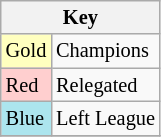<table class="wikitable" style="font-size:85%">
<tr>
<th colspan=2>Key</th>
</tr>
<tr>
<td bgcolor="#ffffbf">Gold</td>
<td>Champions</td>
</tr>
<tr>
<td bgcolor="#ffcfcf">Red</td>
<td>Relegated</td>
</tr>
<tr>
<td bgcolor="#ace5ee">Blue</td>
<td>Left League</td>
</tr>
<tr>
</tr>
</table>
